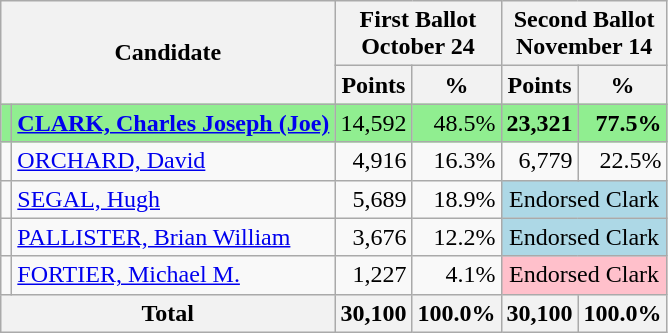<table class="wikitable">
<tr>
<th rowspan="2" colspan="2">Candidate</th>
<th colspan="2">First Ballot<br>October 24</th>
<th colspan="2">Second Ballot<br>November 14</th>
</tr>
<tr>
<th>Points</th>
<th>%</th>
<th>Points</th>
<th>%</th>
</tr>
<tr style="background:lightgreen;">
<td></td>
<td><strong><a href='#'>CLARK, Charles Joseph (Joe)</a></strong></td>
<td align="right">14,592</td>
<td align="right">48.5%</td>
<td align="right"><strong>23,321</strong></td>
<td align="right"><strong>77.5%</strong></td>
</tr>
<tr>
<td></td>
<td><a href='#'>ORCHARD, David</a></td>
<td align="right">4,916</td>
<td align="right">16.3%</td>
<td align="right">6,779</td>
<td align="right">22.5%</td>
</tr>
<tr>
<td></td>
<td><a href='#'>SEGAL, Hugh</a></td>
<td align="right">5,689</td>
<td align="right">18.9%</td>
<td style="text-align:center; background:lightblue;" colspan="2">Endorsed Clark</td>
</tr>
<tr>
<td></td>
<td><a href='#'>PALLISTER, Brian William</a></td>
<td align="right">3,676</td>
<td align="right">12.2%</td>
<td style="text-align:center; background:lightblue;" colspan="2">Endorsed Clark</td>
</tr>
<tr>
<td></td>
<td><a href='#'>FORTIER, Michael M.</a></td>
<td align="right">1,227</td>
<td align="right">4.1%</td>
<td style="text-align:center; background:pink;" colspan="2">Endorsed Clark</td>
</tr>
<tr>
<th colspan="2">Total</th>
<th align="right">30,100</th>
<th align="right">100.0%</th>
<th align="right">30,100</th>
<th align="right">100.0%</th>
</tr>
</table>
